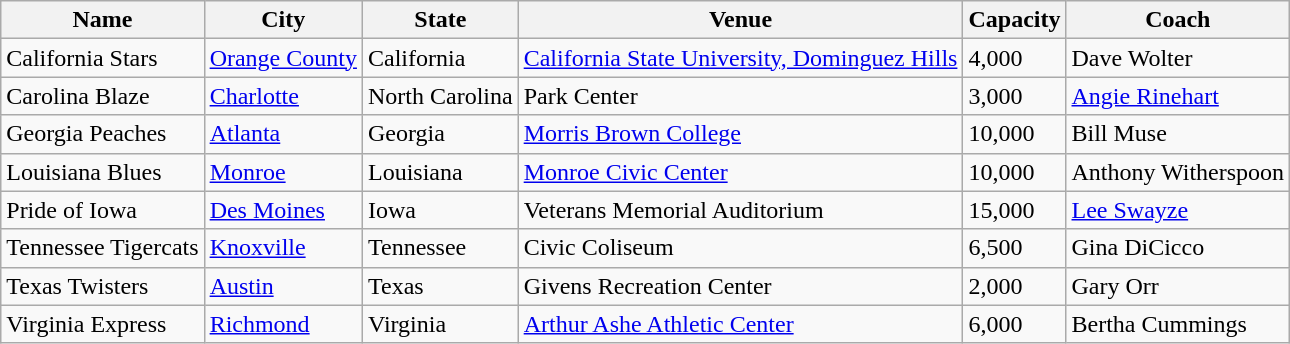<table class="wikitable">
<tr>
<th>Name</th>
<th>City</th>
<th>State</th>
<th>Venue</th>
<th>Capacity</th>
<th>Coach</th>
</tr>
<tr>
<td>California Stars</td>
<td><a href='#'>Orange County</a></td>
<td>California</td>
<td><a href='#'>California State University, Dominguez Hills</a></td>
<td>4,000</td>
<td>Dave Wolter</td>
</tr>
<tr>
<td>Carolina Blaze</td>
<td><a href='#'>Charlotte</a></td>
<td>North Carolina</td>
<td>Park Center</td>
<td>3,000</td>
<td><a href='#'>Angie Rinehart</a></td>
</tr>
<tr>
<td>Georgia Peaches</td>
<td><a href='#'>Atlanta</a></td>
<td>Georgia</td>
<td><a href='#'>Morris Brown College</a></td>
<td>10,000</td>
<td>Bill Muse</td>
</tr>
<tr>
<td>Louisiana Blues</td>
<td><a href='#'>Monroe</a></td>
<td>Louisiana</td>
<td><a href='#'>Monroe Civic Center</a></td>
<td>10,000</td>
<td>Anthony Witherspoon</td>
</tr>
<tr>
<td>Pride of Iowa</td>
<td><a href='#'>Des Moines</a></td>
<td>Iowa</td>
<td>Veterans Memorial Auditorium</td>
<td>15,000</td>
<td><a href='#'>Lee Swayze</a></td>
</tr>
<tr>
<td>Tennessee Tigercats</td>
<td><a href='#'>Knoxville</a></td>
<td>Tennessee</td>
<td>Civic Coliseum</td>
<td>6,500</td>
<td>Gina DiCicco</td>
</tr>
<tr>
<td>Texas Twisters</td>
<td><a href='#'>Austin</a></td>
<td>Texas</td>
<td>Givens Recreation Center</td>
<td>2,000</td>
<td>Gary Orr</td>
</tr>
<tr>
<td>Virginia Express</td>
<td><a href='#'>Richmond</a></td>
<td>Virginia</td>
<td><a href='#'>Arthur Ashe Athletic Center</a></td>
<td>6,000</td>
<td>Bertha Cummings</td>
</tr>
</table>
